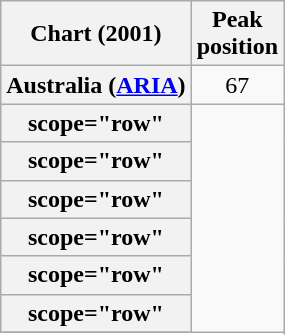<table class="wikitable sortable plainrowheaders">
<tr>
<th>Chart (2001)</th>
<th>Peak<br>position</th>
</tr>
<tr>
<th scope="row">Australia (<a href='#'>ARIA</a>)</th>
<td align="center">67</td>
</tr>
<tr>
<th>scope="row" </th>
</tr>
<tr>
<th>scope="row" </th>
</tr>
<tr>
<th>scope="row" </th>
</tr>
<tr>
<th>scope="row" </th>
</tr>
<tr>
<th>scope="row" </th>
</tr>
<tr>
<th>scope="row" </th>
</tr>
<tr>
</tr>
</table>
